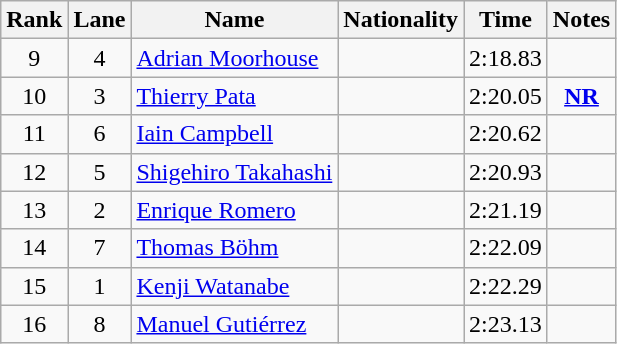<table class="wikitable sortable" style="text-align:center">
<tr>
<th>Rank</th>
<th>Lane</th>
<th>Name</th>
<th>Nationality</th>
<th>Time</th>
<th>Notes</th>
</tr>
<tr>
<td>9</td>
<td>4</td>
<td align=left><a href='#'>Adrian Moorhouse</a></td>
<td align=left></td>
<td>2:18.83</td>
<td></td>
</tr>
<tr>
<td>10</td>
<td>3</td>
<td align=left><a href='#'>Thierry Pata</a></td>
<td align=left></td>
<td>2:20.05</td>
<td><strong><a href='#'>NR</a></strong></td>
</tr>
<tr>
<td>11</td>
<td>6</td>
<td align=left><a href='#'>Iain Campbell</a></td>
<td align=left></td>
<td>2:20.62</td>
<td></td>
</tr>
<tr>
<td>12</td>
<td>5</td>
<td align=left><a href='#'>Shigehiro Takahashi</a></td>
<td align=left></td>
<td>2:20.93</td>
<td></td>
</tr>
<tr>
<td>13</td>
<td>2</td>
<td align=left><a href='#'>Enrique Romero</a></td>
<td align=left></td>
<td>2:21.19</td>
<td></td>
</tr>
<tr>
<td>14</td>
<td>7</td>
<td align=left><a href='#'>Thomas Böhm</a></td>
<td align=left></td>
<td>2:22.09</td>
<td></td>
</tr>
<tr>
<td>15</td>
<td>1</td>
<td align=left><a href='#'>Kenji Watanabe</a></td>
<td align=left></td>
<td>2:22.29</td>
<td></td>
</tr>
<tr>
<td>16</td>
<td>8</td>
<td align=left><a href='#'>Manuel Gutiérrez</a></td>
<td align=left></td>
<td>2:23.13</td>
<td></td>
</tr>
</table>
